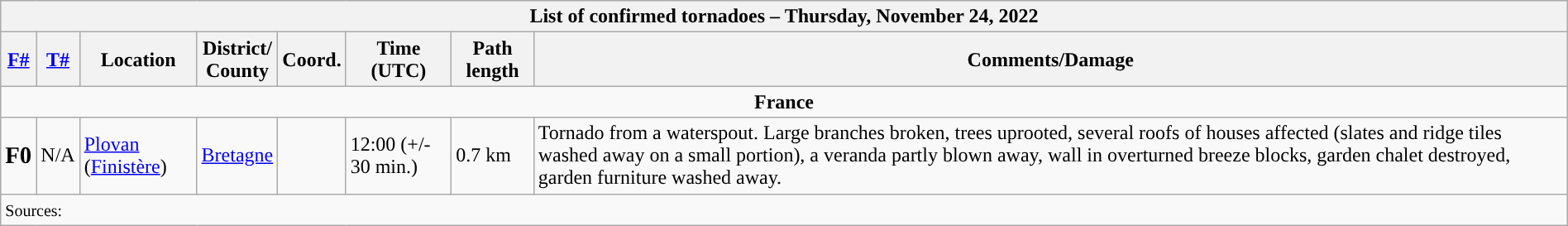<table class="wikitable collapsible" width="100%">
<tr>
<th colspan="8">List of confirmed tornadoes – Thursday, November 24, 2022</th>
</tr>
<tr>
<th><a href='#'>F#</a></th>
<th><a href='#'>T#</a></th>
<th>Location</th>
<th>District/<br>County</th>
<th>Coord.</th>
<th>Time (UTC)</th>
<th>Path length</th>
<th>Comments/Damage</th>
</tr>
<tr>
<td colspan="8" align=center><strong>France</strong></td>
</tr>
<tr>
<td><big><strong>F0</strong></big></td>
<td>N/A</td>
<td><a href='#'>Plovan</a> (<a href='#'>Finistère</a>)</td>
<td><a href='#'>Bretagne</a></td>
<td></td>
<td>12:00 (+/- 30 min.)</td>
<td>0.7 km</td>
<td>Tornado from a waterspout. Large branches broken, trees uprooted, several roofs of houses affected (slates and ridge tiles washed away on a small portion), a veranda partly blown away, wall in overturned breeze blocks, garden chalet destroyed, garden furniture washed away.</td>
</tr>
<tr>
<td colspan="8"><small>Sources:  </small></td>
</tr>
</table>
